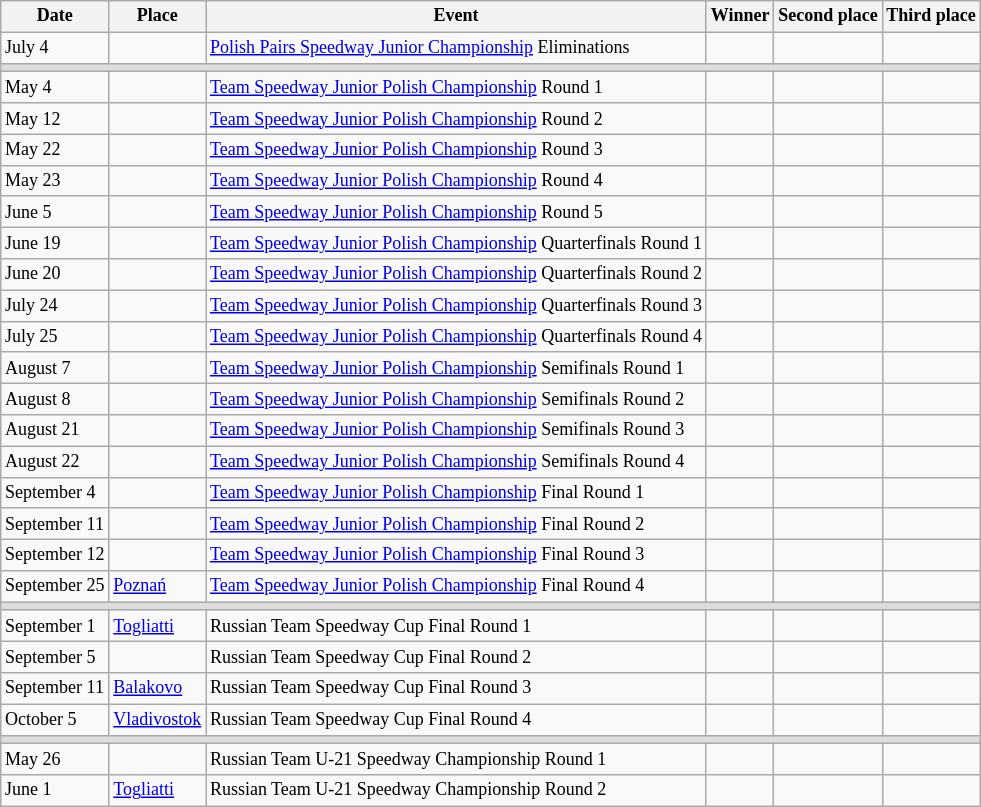<table class=wikitable style="font-size:12px">
<tr>
<th>Date</th>
<th>Place</th>
<th>Event</th>
<th>Winner</th>
<th>Second place</th>
<th>Third place</th>
</tr>
<tr>
<td>July 4</td>
<td></td>
<td><a href='#'>Polish Pairs Speedway Junior Championship</a> Eliminations</td>
<td></td>
<td></td>
<td></td>
</tr>
<tr bgcolor=#DDDDDD>
<td colspan=7></td>
</tr>
<tr>
<td>May 4</td>
<td></td>
<td><a href='#'>Team Speedway Junior Polish Championship</a> Round 1</td>
<td></td>
<td></td>
<td></td>
</tr>
<tr>
<td>May 12</td>
<td></td>
<td><a href='#'>Team Speedway Junior Polish Championship</a> Round 2</td>
<td></td>
<td></td>
<td></td>
</tr>
<tr>
<td>May 22</td>
<td></td>
<td><a href='#'>Team Speedway Junior Polish Championship</a> Round 3</td>
<td></td>
<td></td>
<td></td>
</tr>
<tr>
<td>May 23</td>
<td></td>
<td><a href='#'>Team Speedway Junior Polish Championship</a> Round 4</td>
<td></td>
<td></td>
<td></td>
</tr>
<tr>
<td>June 5</td>
<td></td>
<td><a href='#'>Team Speedway Junior Polish Championship</a> Round 5</td>
<td></td>
<td></td>
<td></td>
</tr>
<tr>
<td>June 19</td>
<td></td>
<td><a href='#'>Team Speedway Junior Polish Championship</a> Quarterfinals Round 1</td>
<td></td>
<td></td>
<td></td>
</tr>
<tr>
<td>June 20</td>
<td></td>
<td><a href='#'>Team Speedway Junior Polish Championship</a> Quarterfinals Round 2</td>
<td></td>
<td></td>
<td></td>
</tr>
<tr>
<td>July 24</td>
<td></td>
<td><a href='#'>Team Speedway Junior Polish Championship</a> Quarterfinals Round 3</td>
<td></td>
<td></td>
<td></td>
</tr>
<tr>
<td>July 25</td>
<td></td>
<td><a href='#'>Team Speedway Junior Polish Championship</a> Quarterfinals Round 4</td>
<td></td>
<td></td>
<td></td>
</tr>
<tr>
<td>August 7</td>
<td></td>
<td><a href='#'>Team Speedway Junior Polish Championship</a> Semifinals Round 1</td>
<td></td>
<td></td>
<td></td>
</tr>
<tr>
<td>August 8</td>
<td></td>
<td><a href='#'>Team Speedway Junior Polish Championship</a> Semifinals Round 2</td>
<td></td>
<td></td>
<td></td>
</tr>
<tr>
<td>August 21</td>
<td></td>
<td><a href='#'>Team Speedway Junior Polish Championship</a> Semifinals Round 3</td>
<td></td>
<td></td>
<td></td>
</tr>
<tr>
<td>August 22</td>
<td></td>
<td><a href='#'>Team Speedway Junior Polish Championship</a> Semifinals Round 4</td>
<td></td>
<td></td>
<td></td>
</tr>
<tr>
<td>September 4</td>
<td></td>
<td><a href='#'>Team Speedway Junior Polish Championship</a> Final Round 1</td>
<td></td>
<td></td>
<td></td>
</tr>
<tr>
<td>September 11</td>
<td></td>
<td><a href='#'>Team Speedway Junior Polish Championship</a> Final Round 2</td>
<td></td>
<td></td>
<td></td>
</tr>
<tr>
<td>September 12</td>
<td></td>
<td><a href='#'>Team Speedway Junior Polish Championship</a> Final Round 3</td>
<td></td>
<td></td>
<td></td>
</tr>
<tr>
<td>September 25</td>
<td> <a href='#'>Poznań</a></td>
<td><a href='#'>Team Speedway Junior Polish Championship</a> Final Round 4</td>
<td></td>
<td></td>
<td></td>
</tr>
<tr bgcolor=#DDDDDD>
<td colspan=7></td>
</tr>
<tr>
<td>September 1</td>
<td> <a href='#'>Togliatti</a></td>
<td>Russian Team Speedway Cup Final Round 1</td>
<td></td>
<td></td>
<td></td>
</tr>
<tr>
<td>September 5</td>
<td></td>
<td>Russian Team Speedway Cup Final Round 2</td>
<td></td>
<td></td>
<td></td>
</tr>
<tr>
<td>September 11</td>
<td> <a href='#'>Balakovo</a></td>
<td>Russian Team Speedway Cup Final Round 3</td>
<td></td>
<td></td>
<td></td>
</tr>
<tr>
<td>October 5</td>
<td> <a href='#'>Vladivostok</a></td>
<td>Russian Team Speedway Cup Final Round 4</td>
<td></td>
<td></td>
<td></td>
</tr>
<tr bgcolor=#DDDDDD>
<td colspan=7></td>
</tr>
<tr>
<td>May 26</td>
<td></td>
<td>Russian Team U-21 Speedway Championship Round 1</td>
<td></td>
<td></td>
<td></td>
</tr>
<tr>
<td>June 1</td>
<td> <a href='#'>Togliatti</a></td>
<td>Russian Team U-21 Speedway Championship Round 2</td>
<td></td>
<td></td>
<td></td>
</tr>
</table>
